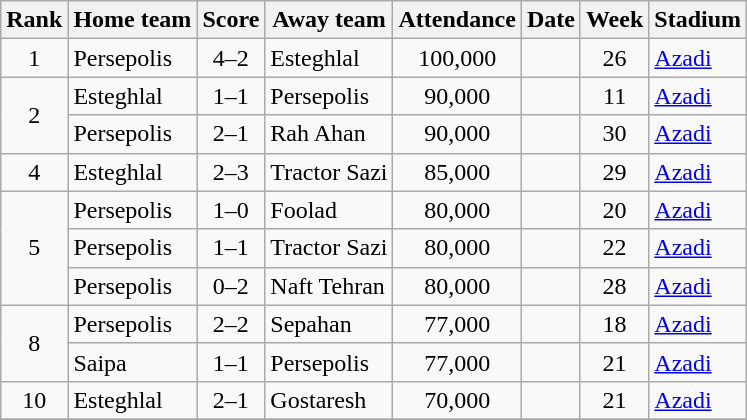<table class="wikitable sortable">
<tr>
<th>Rank</th>
<th>Home team</th>
<th>Score</th>
<th>Away team</th>
<th>Attendance</th>
<th>Date</th>
<th>Week</th>
<th>Stadium</th>
</tr>
<tr>
<td align=center>1</td>
<td>Persepolis</td>
<td align=center>4–2</td>
<td>Esteghlal</td>
<td align=center>100,000</td>
<td></td>
<td align=center>26</td>
<td><a href='#'>Azadi</a></td>
</tr>
<tr>
<td align=center rowspan="2">2</td>
<td>Esteghlal</td>
<td align=center>1–1</td>
<td>Persepolis</td>
<td align=center>90,000</td>
<td></td>
<td align=center>11</td>
<td><a href='#'>Azadi</a></td>
</tr>
<tr>
<td>Persepolis</td>
<td align=center>2–1</td>
<td>Rah Ahan</td>
<td align=center>90,000</td>
<td></td>
<td align=center>30</td>
<td><a href='#'>Azadi</a></td>
</tr>
<tr>
<td align=center>4</td>
<td>Esteghlal</td>
<td align=center>2–3</td>
<td>Tractor Sazi</td>
<td align=center>85,000</td>
<td></td>
<td align=center>29</td>
<td><a href='#'>Azadi</a></td>
</tr>
<tr>
<td align=center rowspan="3">5</td>
<td>Persepolis</td>
<td align=center>1–0</td>
<td>Foolad</td>
<td align=center>80,000</td>
<td></td>
<td align=center>20</td>
<td><a href='#'>Azadi</a></td>
</tr>
<tr>
<td>Persepolis</td>
<td align=center>1–1</td>
<td>Tractor Sazi</td>
<td align=center>80,000</td>
<td></td>
<td align=center>22</td>
<td><a href='#'>Azadi</a></td>
</tr>
<tr>
<td>Persepolis</td>
<td align=center>0–2</td>
<td>Naft Tehran</td>
<td align=center>80,000</td>
<td></td>
<td align=center>28</td>
<td><a href='#'>Azadi</a></td>
</tr>
<tr>
<td align=center rowspan="2">8</td>
<td>Persepolis</td>
<td align=center>2–2</td>
<td>Sepahan</td>
<td align=center>77,000</td>
<td></td>
<td align=center>18</td>
<td><a href='#'>Azadi</a></td>
</tr>
<tr>
<td>Saipa</td>
<td align=center>1–1</td>
<td>Persepolis</td>
<td align=center>77,000</td>
<td></td>
<td align=center>21</td>
<td><a href='#'>Azadi</a></td>
</tr>
<tr>
<td align=center>10</td>
<td>Esteghlal</td>
<td align=center>2–1</td>
<td>Gostaresh</td>
<td align=center>70,000</td>
<td></td>
<td align=center>21</td>
<td><a href='#'>Azadi</a></td>
</tr>
<tr>
</tr>
</table>
